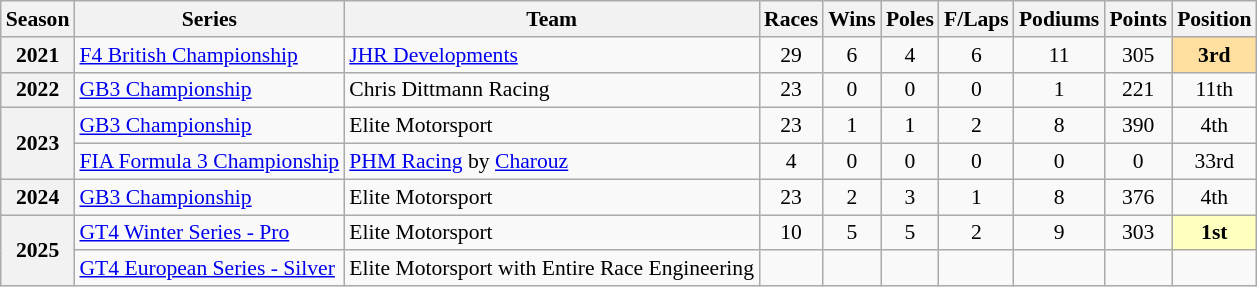<table class="wikitable" style="font-size: 90%; text-align:center">
<tr>
<th>Season</th>
<th>Series</th>
<th>Team</th>
<th>Races</th>
<th>Wins</th>
<th>Poles</th>
<th>F/Laps</th>
<th>Podiums</th>
<th>Points</th>
<th>Position</th>
</tr>
<tr>
<th>2021</th>
<td align="left"><a href='#'>F4 British Championship</a></td>
<td align="left"><a href='#'>JHR Developments</a></td>
<td>29</td>
<td>6</td>
<td>4</td>
<td>6</td>
<td>11</td>
<td>305</td>
<td style="background:#FFDF9F;"><strong>3rd</strong></td>
</tr>
<tr>
<th>2022</th>
<td align="left"><a href='#'>GB3 Championship</a></td>
<td align="left">Chris Dittmann Racing</td>
<td>23</td>
<td>0</td>
<td>0</td>
<td>0</td>
<td>1</td>
<td>221</td>
<td>11th</td>
</tr>
<tr>
<th rowspan="2">2023</th>
<td align="left"><a href='#'>GB3 Championship</a></td>
<td align="left">Elite Motorsport</td>
<td>23</td>
<td>1</td>
<td>1</td>
<td>2</td>
<td>8</td>
<td>390</td>
<td>4th</td>
</tr>
<tr>
<td align=left nowrap><a href='#'>FIA Formula 3 Championship</a></td>
<td align=left nowrap><a href='#'>PHM Racing</a> by <a href='#'>Charouz</a></td>
<td>4</td>
<td>0</td>
<td>0</td>
<td>0</td>
<td>0</td>
<td>0</td>
<td>33rd</td>
</tr>
<tr>
<th>2024</th>
<td align="left"><a href='#'>GB3 Championship</a></td>
<td align="left">Elite Motorsport</td>
<td>23</td>
<td>2</td>
<td>3</td>
<td>1</td>
<td>8</td>
<td>376</td>
<td>4th</td>
</tr>
<tr>
<th rowspan="2">2025</th>
<td align="left"><a href='#'>GT4 Winter Series - Pro</a></td>
<td align="left">Elite Motorsport</td>
<td>10</td>
<td>5</td>
<td>5</td>
<td>2</td>
<td>9</td>
<td>303</td>
<td style="background:#FFFFBF;"><strong>1st</strong></td>
</tr>
<tr>
<td align="left"><a href='#'>GT4 European Series - Silver</a></td>
<td align="left">Elite Motorsport with Entire Race Engineering</td>
<td></td>
<td></td>
<td></td>
<td></td>
<td></td>
<td></td>
<td></td>
</tr>
</table>
